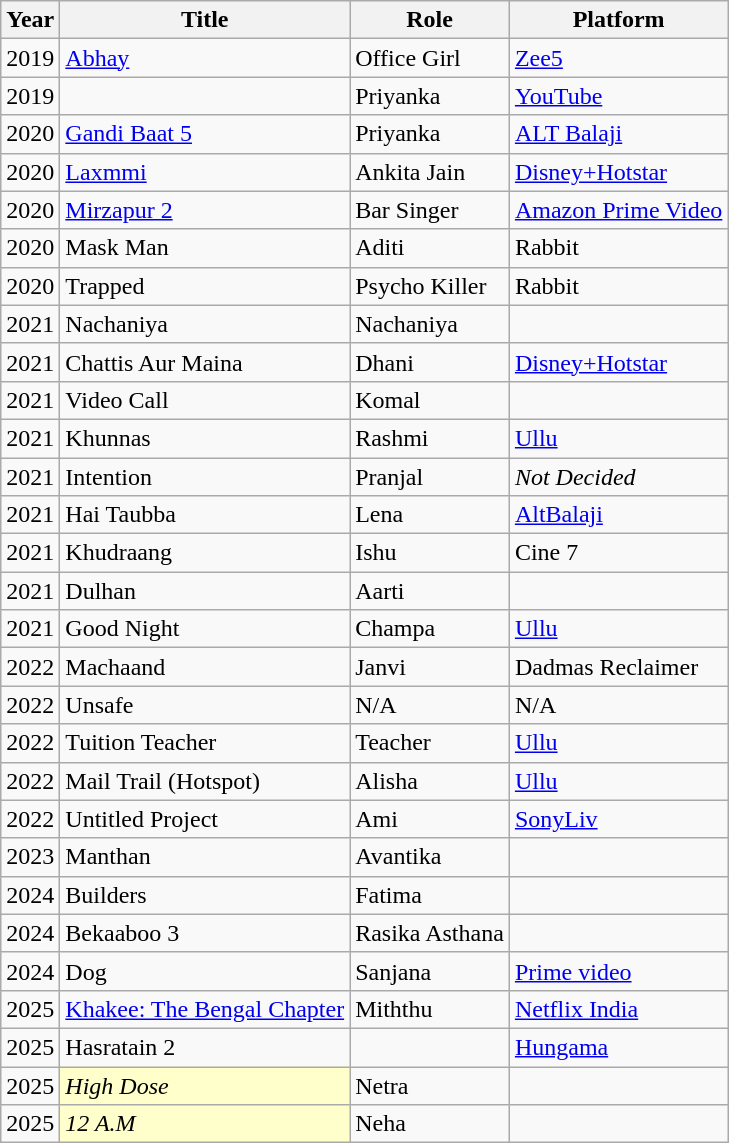<table class="wikitable">
<tr>
<th>Year</th>
<th>Title</th>
<th>Role</th>
<th>Platform</th>
</tr>
<tr>
<td>2019</td>
<td><a href='#'>Abhay</a></td>
<td>Office Girl</td>
<td><a href='#'>Zee5</a></td>
</tr>
<tr>
<td>2019</td>
<td></td>
<td>Priyanka</td>
<td><a href='#'>YouTube</a></td>
</tr>
<tr>
<td>2020</td>
<td><a href='#'>Gandi Baat 5</a></td>
<td>Priyanka</td>
<td><a href='#'>ALT Balaji</a></td>
</tr>
<tr>
<td>2020</td>
<td><a href='#'>Laxmmi</a></td>
<td>Ankita Jain</td>
<td><a href='#'>Disney+Hotstar</a></td>
</tr>
<tr>
<td>2020</td>
<td><a href='#'>Mirzapur 2</a></td>
<td>Bar Singer</td>
<td><a href='#'>Amazon Prime Video</a></td>
</tr>
<tr>
<td>2020</td>
<td>Mask Man</td>
<td>Aditi</td>
<td>Rabbit</td>
</tr>
<tr>
<td>2020</td>
<td>Trapped</td>
<td>Psycho Killer</td>
<td>Rabbit</td>
</tr>
<tr>
<td>2021</td>
<td>Nachaniya</td>
<td>Nachaniya</td>
<td></td>
</tr>
<tr>
<td>2021</td>
<td>Chattis Aur Maina</td>
<td>Dhani</td>
<td><a href='#'>Disney+Hotstar</a></td>
</tr>
<tr>
<td>2021</td>
<td>Video Call</td>
<td>Komal</td>
<td></td>
</tr>
<tr>
<td>2021</td>
<td>Khunnas</td>
<td>Rashmi</td>
<td><a href='#'>Ullu</a></td>
</tr>
<tr>
<td>2021</td>
<td>Intention</td>
<td>Pranjal</td>
<td><em>Not Decided</em></td>
</tr>
<tr>
<td>2021</td>
<td>Hai Taubba</td>
<td>Lena</td>
<td><a href='#'>AltBalaji</a></td>
</tr>
<tr>
<td>2021</td>
<td>Khudraang</td>
<td>Ishu</td>
<td>Cine 7</td>
</tr>
<tr>
<td>2021</td>
<td>Dulhan</td>
<td>Aarti</td>
<td></td>
</tr>
<tr>
<td>2021</td>
<td>Good Night</td>
<td>Champa</td>
<td><a href='#'>Ullu</a></td>
</tr>
<tr>
<td>2022</td>
<td>Machaand</td>
<td>Janvi</td>
<td>Dadmas Reclaimer</td>
</tr>
<tr>
<td>2022</td>
<td>Unsafe</td>
<td>N/A</td>
<td>N/A</td>
</tr>
<tr>
<td>2022</td>
<td>Tuition Teacher</td>
<td>Teacher</td>
<td><a href='#'>Ullu</a></td>
</tr>
<tr>
<td>2022</td>
<td>Mail Trail (Hotspot)</td>
<td>Alisha</td>
<td><a href='#'>Ullu</a></td>
</tr>
<tr>
<td>2022</td>
<td>Untitled Project</td>
<td>Ami</td>
<td><a href='#'>SonyLiv</a></td>
</tr>
<tr>
<td>2023</td>
<td>Manthan</td>
<td>Avantika</td>
<td></td>
</tr>
<tr>
<td>2024</td>
<td>Builders</td>
<td>Fatima</td>
<td></td>
</tr>
<tr>
<td>2024</td>
<td>Bekaaboo 3</td>
<td>Rasika Asthana</td>
<td></td>
</tr>
<tr>
<td>2024</td>
<td>Dog</td>
<td>Sanjana</td>
<td><a href='#'>Prime video</a></td>
</tr>
<tr>
<td>2025</td>
<td><a href='#'>Khakee: The Bengal Chapter</a></td>
<td>Miththu</td>
<td><a href='#'>Netflix India</a></td>
</tr>
<tr>
<td>2025</td>
<td>Hasratain 2</td>
<td></td>
<td><a href='#'>Hungama</a></td>
</tr>
<tr>
<td>2025</td>
<td style="background:#ffc;"><em>High Dose</em> </td>
<td>Netra</td>
<td></td>
</tr>
<tr>
<td>2025</td>
<td style="background:#ffc;"><em>12 A.M</em> </td>
<td>Neha</td>
<td></td>
</tr>
</table>
